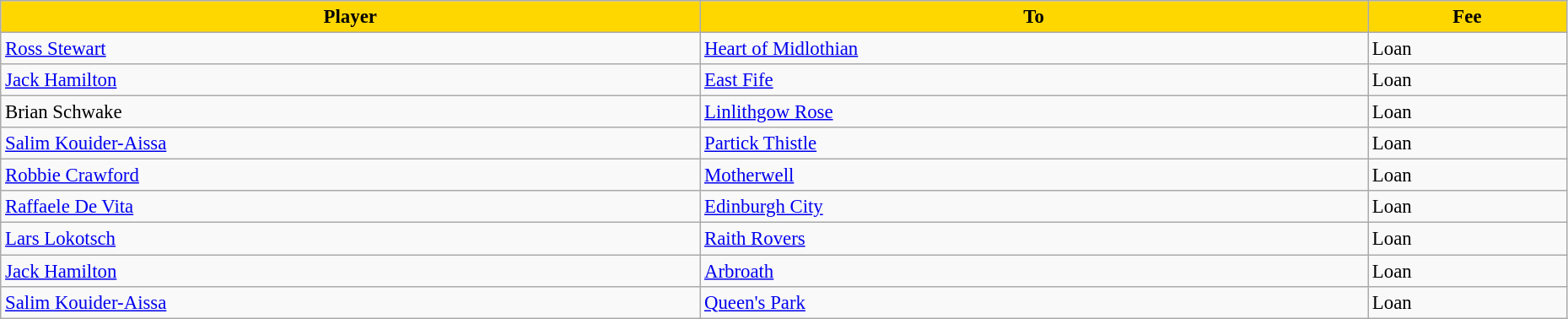<table class="wikitable" style="text-align:left; font-size:95%;width:98%;">
<tr>
<th style="background:gold; color:black;">Player</th>
<th style="background:gold; color:black;">To</th>
<th style="background:gold; color:black;">Fee</th>
</tr>
<tr>
<td> <a href='#'>Ross Stewart</a></td>
<td> <a href='#'>Heart of Midlothian</a></td>
<td>Loan</td>
</tr>
<tr>
<td> <a href='#'>Jack Hamilton</a></td>
<td> <a href='#'>East Fife</a></td>
<td>Loan</td>
</tr>
<tr>
<td> Brian Schwake</td>
<td> <a href='#'>Linlithgow Rose</a></td>
<td>Loan</td>
</tr>
<tr>
<td> <a href='#'>Salim Kouider-Aissa</a></td>
<td> <a href='#'>Partick Thistle</a></td>
<td>Loan</td>
</tr>
<tr>
<td> <a href='#'>Robbie Crawford</a></td>
<td> <a href='#'>Motherwell</a></td>
<td>Loan</td>
</tr>
<tr>
<td> <a href='#'>Raffaele De Vita</a></td>
<td> <a href='#'>Edinburgh City</a></td>
<td>Loan</td>
</tr>
<tr>
<td> <a href='#'>Lars Lokotsch</a></td>
<td> <a href='#'>Raith Rovers</a></td>
<td>Loan</td>
</tr>
<tr>
<td> <a href='#'>Jack Hamilton</a></td>
<td> <a href='#'>Arbroath</a></td>
<td>Loan</td>
</tr>
<tr>
<td> <a href='#'>Salim Kouider-Aissa</a></td>
<td> <a href='#'>Queen's Park</a></td>
<td>Loan</td>
</tr>
</table>
